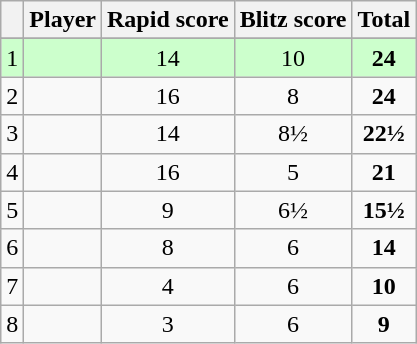<table class="wikitable" style="text-align: center;">
<tr>
<th></th>
<th>Player</th>
<th>Rapid score</th>
<th>Blitz score</th>
<th>Total</th>
</tr>
<tr>
</tr>
<tr style="background:#ccffcc;">
<td>1</td>
<td align="left"><strong></strong></td>
<td>14</td>
<td>10</td>
<td><strong>24</strong></td>
</tr>
<tr>
<td>2</td>
<td align="left"></td>
<td>16</td>
<td>8</td>
<td><strong>24</strong></td>
</tr>
<tr>
<td>3</td>
<td align="left"></td>
<td>14</td>
<td>8½</td>
<td><strong>22½</strong></td>
</tr>
<tr>
<td>4</td>
<td align="left"></td>
<td>16</td>
<td>5</td>
<td><strong>21</strong></td>
</tr>
<tr>
<td>5</td>
<td align="left"></td>
<td>9</td>
<td>6½</td>
<td><strong>15½</strong></td>
</tr>
<tr>
<td>6</td>
<td align="left"></td>
<td>8</td>
<td>6</td>
<td><strong>14</strong></td>
</tr>
<tr>
<td>7</td>
<td align="left"></td>
<td>4</td>
<td>6</td>
<td><strong>10</strong></td>
</tr>
<tr>
<td>8</td>
<td align="left"></td>
<td>3</td>
<td>6</td>
<td><strong>9</strong></td>
</tr>
</table>
